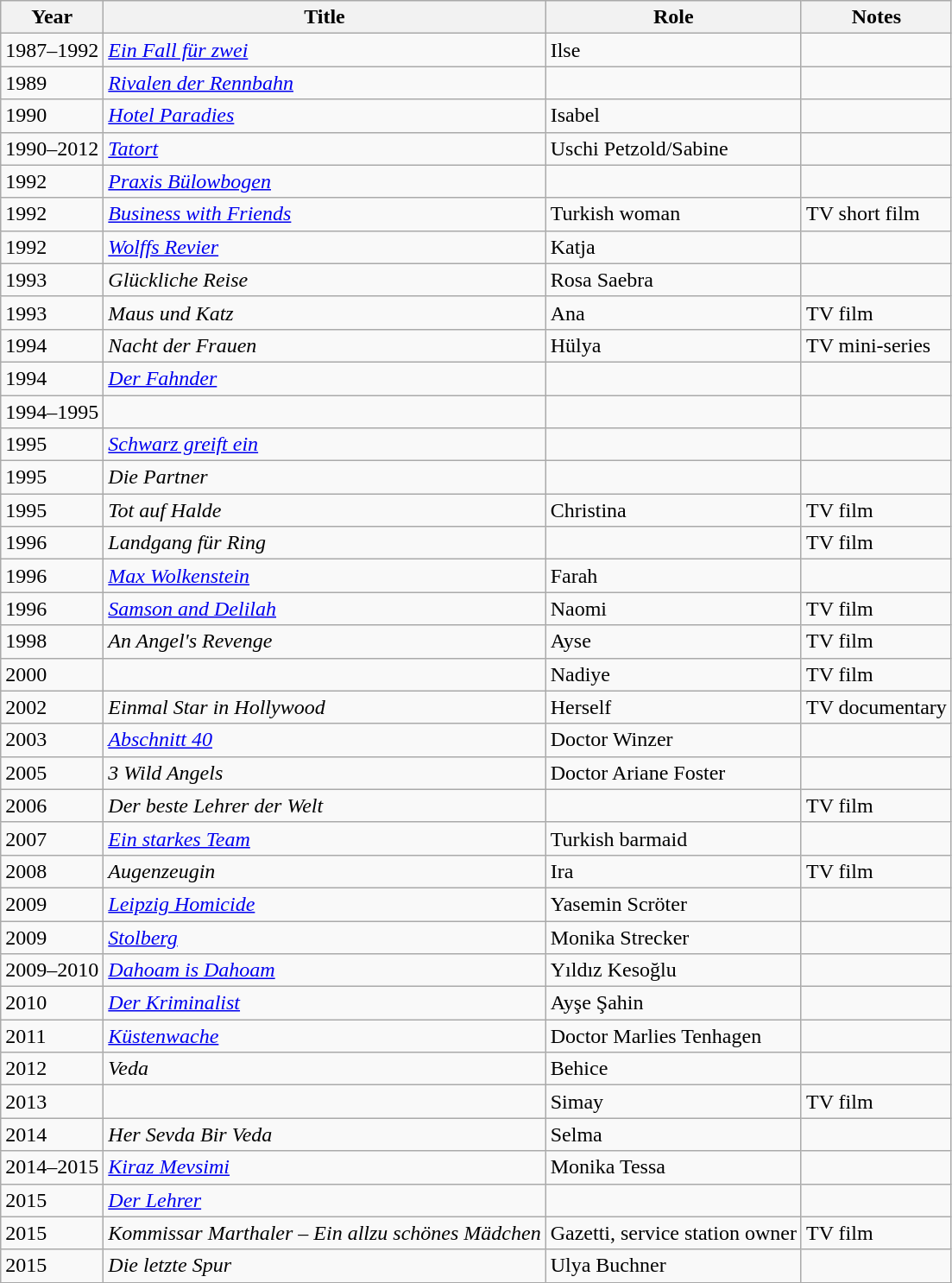<table class = "wikitable sortable">
<tr>
<th>Year</th>
<th>Title</th>
<th>Role</th>
<th>Notes</th>
</tr>
<tr>
<td>1987–1992</td>
<td><em><a href='#'>Ein Fall für zwei</a></em></td>
<td>Ilse</td>
<td></td>
</tr>
<tr>
<td>1989</td>
<td><em><a href='#'>Rivalen der Rennbahn</a></em></td>
<td></td>
<td></td>
</tr>
<tr>
<td>1990</td>
<td><em><a href='#'>Hotel Paradies</a></em></td>
<td>Isabel</td>
<td></td>
</tr>
<tr>
<td>1990–2012</td>
<td><em><a href='#'>Tatort</a></em></td>
<td>Uschi Petzold/Sabine</td>
<td></td>
</tr>
<tr>
<td>1992</td>
<td><em><a href='#'>Praxis Bülowbogen</a></em></td>
<td></td>
<td></td>
</tr>
<tr>
<td>1992</td>
<td><em><a href='#'>Business with Friends</a></em></td>
<td>Turkish woman</td>
<td>TV short film</td>
</tr>
<tr>
<td>1992</td>
<td><em><a href='#'>Wolffs Revier</a></em></td>
<td>Katja</td>
<td></td>
</tr>
<tr>
<td>1993</td>
<td><em>Glückliche Reise</em></td>
<td>Rosa Saebra</td>
<td></td>
</tr>
<tr>
<td>1993</td>
<td><em>Maus und Katz</em></td>
<td>Ana</td>
<td>TV film</td>
</tr>
<tr>
<td>1994</td>
<td><em>Nacht der Frauen</em></td>
<td>Hülya</td>
<td>TV mini-series</td>
</tr>
<tr>
<td>1994</td>
<td><em><a href='#'>Der Fahnder</a></em></td>
<td></td>
<td></td>
</tr>
<tr>
<td>1994–1995</td>
<td><em></em></td>
<td></td>
<td></td>
</tr>
<tr>
<td>1995</td>
<td><em><a href='#'>Schwarz greift ein</a></em></td>
<td></td>
<td></td>
</tr>
<tr>
<td>1995</td>
<td><em>Die Partner</em></td>
<td></td>
<td></td>
</tr>
<tr>
<td>1995</td>
<td><em>Tot auf Halde</em></td>
<td>Christina</td>
<td>TV film</td>
</tr>
<tr>
<td>1996</td>
<td><em>Landgang für Ring</em></td>
<td></td>
<td>TV film</td>
</tr>
<tr>
<td>1996</td>
<td><em><a href='#'>Max Wolkenstein</a></em></td>
<td>Farah</td>
<td></td>
</tr>
<tr>
<td>1996</td>
<td><em><a href='#'>Samson and Delilah</a></em></td>
<td>Naomi</td>
<td>TV film</td>
</tr>
<tr>
<td>1998</td>
<td><em>An Angel's Revenge</em></td>
<td>Ayse</td>
<td>TV film</td>
</tr>
<tr>
<td>2000</td>
<td><em></em></td>
<td>Nadiye</td>
<td>TV film</td>
</tr>
<tr>
<td>2002</td>
<td><em>Einmal Star in Hollywood</em></td>
<td>Herself</td>
<td>TV documentary</td>
</tr>
<tr>
<td>2003</td>
<td><em><a href='#'>Abschnitt 40</a></em></td>
<td>Doctor Winzer</td>
<td></td>
</tr>
<tr>
<td>2005</td>
<td><em>3 Wild Angels</em></td>
<td>Doctor Ariane Foster</td>
<td></td>
</tr>
<tr>
<td>2006</td>
<td><em>Der beste Lehrer der Welt</em></td>
<td></td>
<td>TV film</td>
</tr>
<tr>
<td>2007</td>
<td><em><a href='#'>Ein starkes Team</a></em></td>
<td>Turkish barmaid</td>
<td></td>
</tr>
<tr>
<td>2008</td>
<td><em>Augenzeugin</em></td>
<td>Ira</td>
<td>TV film</td>
</tr>
<tr>
<td>2009</td>
<td><em><a href='#'>Leipzig Homicide</a></em></td>
<td>Yasemin Scröter</td>
<td></td>
</tr>
<tr>
<td>2009</td>
<td><em><a href='#'>Stolberg</a></em></td>
<td>Monika Strecker</td>
<td></td>
</tr>
<tr>
<td>2009–2010</td>
<td><em><a href='#'>Dahoam is Dahoam</a></em></td>
<td>Yıldız Kesoğlu</td>
<td></td>
</tr>
<tr>
<td>2010</td>
<td><em><a href='#'>Der Kriminalist</a></em></td>
<td>Ayşe Şahin</td>
<td></td>
</tr>
<tr>
<td>2011</td>
<td><em><a href='#'>Küstenwache</a></em></td>
<td>Doctor Marlies Tenhagen</td>
<td></td>
</tr>
<tr>
<td>2012</td>
<td><em>Veda</em></td>
<td>Behice</td>
<td></td>
</tr>
<tr>
<td>2013</td>
<td><em></em></td>
<td>Simay</td>
<td>TV film</td>
</tr>
<tr>
<td>2014</td>
<td><em>Her Sevda Bir Veda</em></td>
<td>Selma</td>
<td></td>
</tr>
<tr>
<td>2014–2015</td>
<td><em><a href='#'>Kiraz Mevsimi</a></em></td>
<td>Monika Tessa</td>
<td></td>
</tr>
<tr>
<td>2015</td>
<td><em><a href='#'>Der Lehrer</a></em></td>
<td></td>
<td></td>
</tr>
<tr>
<td>2015</td>
<td><em>Kommissar Marthaler – Ein allzu schönes Mädchen</em></td>
<td>Gazetti, service station owner</td>
<td>TV film</td>
</tr>
<tr>
<td>2015</td>
<td><em>Die letzte Spur</em></td>
<td>Ulya Buchner</td>
<td></td>
</tr>
<tr>
</tr>
</table>
